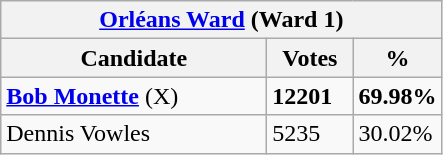<table class="wikitable">
<tr>
<th colspan="3"><a href='#'>Orléans Ward</a> (Ward 1)</th>
</tr>
<tr>
<th style="width: 170px">Candidate</th>
<th style="width: 50px">Votes</th>
<th style="width: 40px">%</th>
</tr>
<tr>
<td><strong><a href='#'>Bob Monette</a></strong> (X)</td>
<td><strong>12201</strong></td>
<td><strong>69.98%</strong></td>
</tr>
<tr>
<td>Dennis Vowles</td>
<td>5235</td>
<td>30.02%</td>
</tr>
</table>
